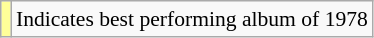<table class="wikitable" style="font-size:90%;">
<tr>
<td style="background-color:#FFFF99"></td>
<td>Indicates best performing album of 1978</td>
</tr>
</table>
